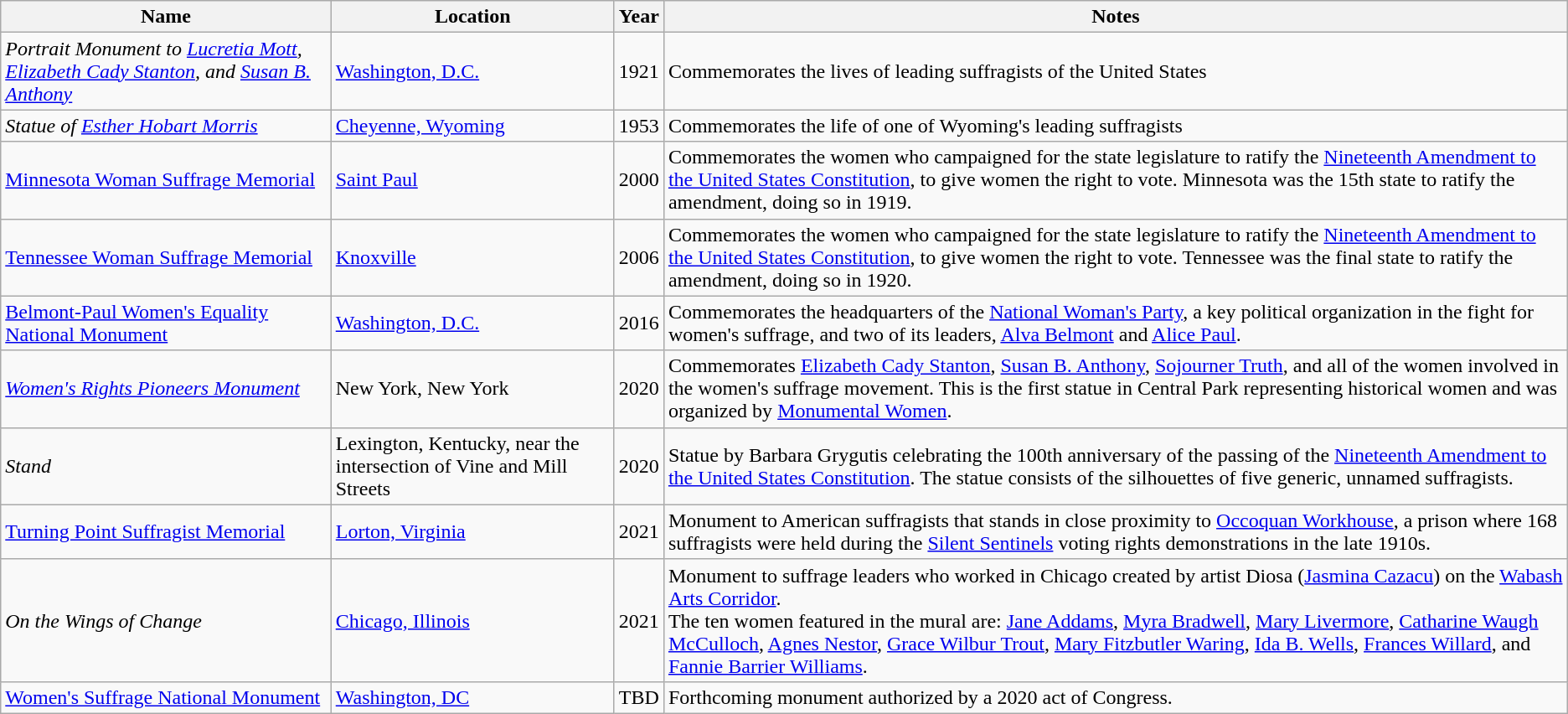<table class="wikitable">
<tr>
<th>Name</th>
<th>Location</th>
<th>Year</th>
<th>Notes</th>
</tr>
<tr>
<td><em>Portrait Monument to <a href='#'>Lucretia Mott</a>, <a href='#'>Elizabeth Cady Stanton</a>, and <a href='#'>Susan B. Anthony</a></em></td>
<td><a href='#'>Washington, D.C.</a></td>
<td>1921</td>
<td>Commemorates the lives of leading suffragists of the United States</td>
</tr>
<tr>
<td><em>Statue of <a href='#'>Esther Hobart Morris</a></em></td>
<td><a href='#'>Cheyenne, Wyoming</a></td>
<td>1953</td>
<td>Commemorates the life of one of Wyoming's leading suffragists</td>
</tr>
<tr>
<td><a href='#'>Minnesota Woman Suffrage Memorial</a></td>
<td><a href='#'>Saint Paul</a></td>
<td>2000</td>
<td>Commemorates the women who campaigned for the state legislature to ratify the <a href='#'>Nineteenth Amendment to the United States Constitution</a>, to give women the right to vote. Minnesota was the 15th state to ratify the amendment, doing so in 1919.</td>
</tr>
<tr>
<td><a href='#'>Tennessee Woman Suffrage Memorial</a></td>
<td><a href='#'>Knoxville</a></td>
<td>2006</td>
<td>Commemorates the women who campaigned for the state legislature to ratify the <a href='#'>Nineteenth Amendment to the United States Constitution</a>, to give women the right to vote. Tennessee was the final state to ratify the amendment, doing so in 1920.</td>
</tr>
<tr>
<td><a href='#'>Belmont-Paul Women's Equality National Monument</a></td>
<td><a href='#'>Washington, D.C.</a></td>
<td>2016</td>
<td>Commemorates the headquarters of the <a href='#'>National Woman's Party</a>, a key political organization in the fight for women's suffrage, and two of its leaders, <a href='#'>Alva Belmont</a> and <a href='#'>Alice Paul</a>.</td>
</tr>
<tr>
<td><em><a href='#'>Women's Rights Pioneers Monument</a></em></td>
<td>New York, New York</td>
<td>2020</td>
<td>Commemorates <a href='#'>Elizabeth Cady Stanton</a>, <a href='#'>Susan B. Anthony</a>, <a href='#'>Sojourner Truth</a>, and all of the women involved in the women's suffrage movement. This is the first statue in Central Park representing historical women and was organized by <a href='#'>Monumental Women</a>.</td>
</tr>
<tr>
<td><em>Stand</em></td>
<td>Lexington, Kentucky, near the intersection of Vine and Mill Streets</td>
<td>2020</td>
<td>Statue by Barbara Grygutis celebrating the 100th anniversary of the passing of the <a href='#'>Nineteenth Amendment to the United States Constitution</a>. The statue consists of the silhouettes of five generic, unnamed suffragists.</td>
</tr>
<tr>
<td><a href='#'>Turning Point Suffragist Memorial</a></td>
<td><a href='#'>Lorton, Virginia</a></td>
<td>2021</td>
<td>Monument to American suffragists that stands in close proximity to <a href='#'>Occoquan Workhouse</a>, a prison where 168 suffragists were held during the <a href='#'>Silent Sentinels</a> voting rights demonstrations in the late 1910s.</td>
</tr>
<tr>
<td><em>On the Wings of Change</em></td>
<td><a href='#'>Chicago, Illinois</a></td>
<td>2021</td>
<td>Monument to suffrage leaders who worked in Chicago created by artist Diosa (<a href='#'>Jasmina Cazacu</a>) on the <a href='#'>Wabash Arts Corridor</a>.<br>The ten women featured in the mural are: <a href='#'>Jane Addams</a>, <a href='#'>Myra Bradwell</a>, <a href='#'>Mary Livermore</a>, <a href='#'>Catharine Waugh McCulloch</a>, <a href='#'>Agnes Nestor</a>, <a href='#'>Grace Wilbur Trout</a>, <a href='#'>Mary Fitzbutler Waring</a>, <a href='#'>Ida B. Wells</a>, <a href='#'>Frances Willard</a>, and <a href='#'>Fannie Barrier Williams</a>.</td>
</tr>
<tr>
<td><a href='#'>Women's Suffrage National Monument</a></td>
<td><a href='#'>Washington, DC</a></td>
<td>TBD</td>
<td>Forthcoming monument authorized by a 2020 act of Congress.</td>
</tr>
</table>
